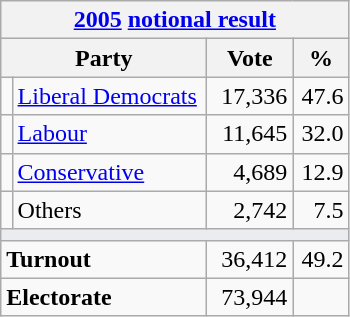<table class="wikitable">
<tr>
<th colspan="4"><a href='#'>2005</a> <a href='#'>notional result</a></th>
</tr>
<tr>
<th bgcolor="#DDDDFF" width="130px" colspan="2">Party</th>
<th bgcolor="#DDDDFF" width="50px">Vote</th>
<th bgcolor="#DDDDFF" width="30px">%</th>
</tr>
<tr>
<td></td>
<td><a href='#'>Liberal Democrats</a></td>
<td align=right>17,336</td>
<td align=right>47.6</td>
</tr>
<tr>
<td></td>
<td><a href='#'>Labour</a></td>
<td align=right>11,645</td>
<td align=right>32.0</td>
</tr>
<tr>
<td></td>
<td><a href='#'>Conservative</a></td>
<td align=right>4,689</td>
<td align=right>12.9</td>
</tr>
<tr>
<td></td>
<td>Others</td>
<td align=right>2,742</td>
<td align=right>7.5</td>
</tr>
<tr>
<td colspan="4" bgcolor="#EAECF0"></td>
</tr>
<tr>
<td colspan="2"><strong>Turnout</strong></td>
<td align=right>36,412</td>
<td align=right>49.2</td>
</tr>
<tr>
<td colspan="2"><strong>Electorate</strong></td>
<td align=right>73,944</td>
</tr>
</table>
